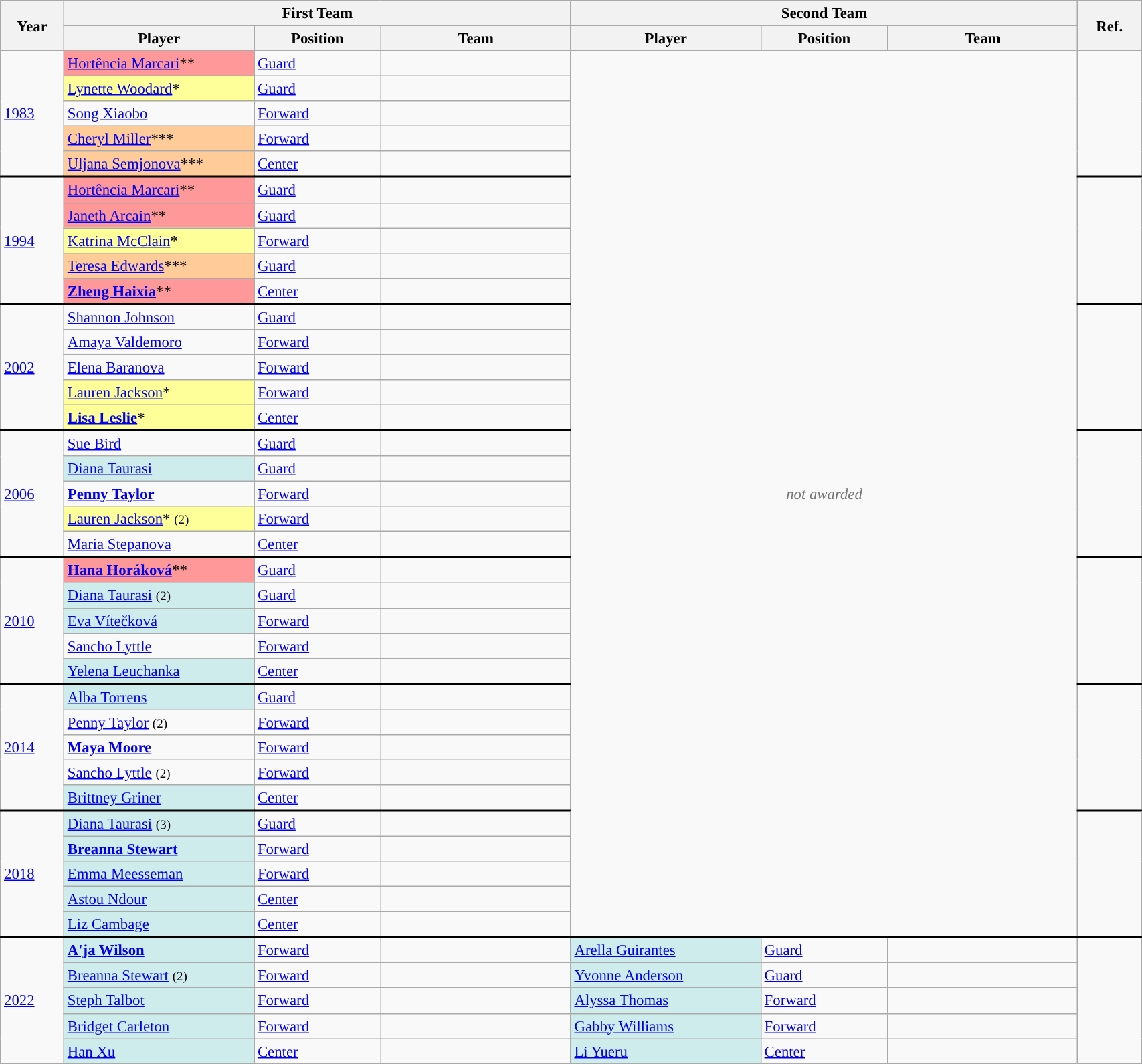<table class="wikitable" style="width: 90%; text-align:left; font-size:95%">
<tr>
<th rowspan="2" width="5%">Year</th>
<th colspan="3">First Team</th>
<th colspan="3">Second Team</th>
<th rowspan="2" width=5%>Ref.</th>
</tr>
<tr>
<th width=15%>Player</th>
<th width=10%>Position</th>
<th width=15%>Team</th>
<th width=15%>Player</th>
<th width=10%>Position</th>
<th width=15%>Team</th>
</tr>
<tr>
<td rowspan=5><a href='#'>1983</a></td>
<td style="background-color:#FF9999; align=left"><a href='#'>Hortência Marcari</a>**</td>
<td align=left><a href='#'>Guard</a></td>
<td align=left></td>
<td rowspan=35 colspan=3 style=color:#767676 align=center><em>not awarded</em></td>
<td rowspan=5></td>
</tr>
<tr>
<td style="background-color:#FFFF99; align=left"><a href='#'>Lynette Woodard</a>*</td>
<td align=left><a href='#'>Guard</a></td>
<td align=left></td>
</tr>
<tr>
<td style="align=left"><a href='#'>Song Xiaobo</a></td>
<td align=left><a href='#'>Forward</a></td>
<td align=left></td>
</tr>
<tr>
<td style="background-color:#FFCC99; align=left"><a href='#'>Cheryl Miller</a>***</td>
<td align=left><a href='#'>Forward</a></td>
<td align=left></td>
</tr>
<tr>
<td style="background-color:#FFCC99; align=left"><a href='#'>Uljana Semjonova</a>***</td>
<td align=left><a href='#'>Center</a></td>
<td align=left></td>
</tr>
<tr style = "border-top:2px solid black;">
<td rowspan=5><a href='#'>1994</a></td>
<td style="background-color:#FF9999; align=left"><a href='#'>Hortência Marcari</a>**</td>
<td align=left><a href='#'>Guard</a></td>
<td align=left></td>
<td rowspan=5></td>
</tr>
<tr>
<td style="background-color:#FF9999; align=left"><a href='#'>Janeth Arcain</a>**</td>
<td align=left><a href='#'>Guard</a></td>
<td align=left></td>
</tr>
<tr>
<td style="background-color:#FFFF99; align=left"><a href='#'>Katrina McClain</a>*</td>
<td align=left><a href='#'>Forward</a></td>
<td align=left></td>
</tr>
<tr>
<td style="background-color:#FFCC99; align=left"><a href='#'>Teresa Edwards</a>***</td>
<td align=left><a href='#'>Guard</a></td>
<td align=left></td>
</tr>
<tr>
<td style="background-color:#FF9999; align=left"><strong><a href='#'>Zheng Haixia</a></strong>**</td>
<td align=left><a href='#'>Center</a></td>
<td align=left></td>
</tr>
<tr style = "border-top:2px solid black;">
<td rowspan=5><a href='#'>2002</a></td>
<td align=left><a href='#'>Shannon Johnson</a></td>
<td align=left><a href='#'>Guard</a></td>
<td align=left></td>
<td rowspan=5></td>
</tr>
<tr>
<td align=left><a href='#'>Amaya Valdemoro</a></td>
<td align=left><a href='#'>Forward</a></td>
<td align=left></td>
</tr>
<tr>
<td align=left><a href='#'>Elena Baranova</a></td>
<td align=left><a href='#'>Forward</a></td>
<td align=left></td>
</tr>
<tr>
<td style="background-color:#FFFF99; align=left"><a href='#'>Lauren Jackson</a>*</td>
<td align=left><a href='#'>Forward</a></td>
<td align=left></td>
</tr>
<tr>
<td style="background-color:#FFFF99; align=left"><strong><a href='#'>Lisa Leslie</a></strong>*</td>
<td align=left><a href='#'>Center</a></td>
<td align=left></td>
</tr>
<tr style = "border-top:2px solid black;">
<td rowspan=5><a href='#'>2006</a></td>
<td align=left><a href='#'>Sue Bird</a></td>
<td align=left><a href='#'>Guard</a></td>
<td align=left></td>
<td rowspan=5></td>
</tr>
<tr>
<td style="background-color:#CFECEC; align=left"><a href='#'>Diana Taurasi</a></td>
<td align=left><a href='#'>Guard</a></td>
<td align=left></td>
</tr>
<tr>
<td align=left><strong><a href='#'>Penny Taylor</a></strong></td>
<td align=left><a href='#'>Forward</a></td>
<td align=left></td>
</tr>
<tr>
<td style="background-color:#FFFF99; align=left"><a href='#'>Lauren Jackson</a>* <small>(2)</small></td>
<td align=left><a href='#'>Forward</a></td>
<td align=left></td>
</tr>
<tr>
<td align=left><a href='#'>Maria Stepanova</a></td>
<td align=left><a href='#'>Center</a></td>
<td align=left></td>
</tr>
<tr style = "border-top:2px solid black;">
<td rowspan=5><a href='#'>2010</a></td>
<td style="background-color:#FF9999; align=left"><strong><a href='#'>Hana Horáková</a></strong>**</td>
<td align=left><a href='#'>Guard</a></td>
<td align=left></td>
<td rowspan=5></td>
</tr>
<tr>
<td style="background-color:#CFECEC; align=left"><a href='#'>Diana Taurasi</a> <small>(2)</small></td>
<td align=left><a href='#'>Guard</a></td>
<td align=left></td>
</tr>
<tr>
<td style="background-color:#CFECEC; align=left"><a href='#'>Eva Vítečková</a></td>
<td align=left><a href='#'>Forward</a></td>
<td align=left></td>
</tr>
<tr>
<td align=left><a href='#'>Sancho Lyttle</a></td>
<td align=left><a href='#'>Forward</a></td>
<td align=left></td>
</tr>
<tr>
<td style="background-color:#CFECEC; align=left"><a href='#'>Yelena Leuchanka</a></td>
<td align=left><a href='#'>Center</a></td>
<td align=left></td>
</tr>
<tr style = "border-top:2px solid black;">
<td rowspan=5><a href='#'>2014</a></td>
<td style="background-color:#CFECEC; align=left"><a href='#'>Alba Torrens</a></td>
<td align=left><a href='#'>Guard</a></td>
<td align=left></td>
<td rowspan=5></td>
</tr>
<tr>
<td align=left><a href='#'>Penny Taylor</a> <small>(2)</small></td>
<td align=left><a href='#'>Forward</a></td>
<td align=left></td>
</tr>
<tr>
<td align=left><strong><a href='#'>Maya Moore</a></strong></td>
<td align=left><a href='#'>Forward</a></td>
<td align=left></td>
</tr>
<tr>
<td align=left><a href='#'>Sancho Lyttle</a> <small>(2)</small></td>
<td align=left><a href='#'>Forward</a></td>
<td align=left></td>
</tr>
<tr>
<td style="background-color:#CFECEC; align=left"><a href='#'>Brittney Griner</a></td>
<td align=left><a href='#'>Center</a></td>
<td align=left></td>
</tr>
<tr style = "border-top:2px solid black;">
<td rowspan=5><a href='#'>2018</a></td>
<td style="background-color:#CFECEC; align=left"><a href='#'>Diana Taurasi</a>  <small>(3)</small></td>
<td align=left><a href='#'>Guard</a></td>
<td align=left></td>
<td rowspan=5></td>
</tr>
<tr>
<td style="background-color:#CFECEC; align=left"><strong><a href='#'>Breanna Stewart</a></strong></td>
<td align=left><a href='#'>Forward</a></td>
<td align=left></td>
</tr>
<tr>
<td style="background-color:#CFECEC; align=left"><a href='#'>Emma Meesseman</a></td>
<td align=left><a href='#'>Forward</a></td>
<td align=left></td>
</tr>
<tr>
<td style="background-color:#CFECEC; align=left"><a href='#'>Astou Ndour</a></td>
<td align=left><a href='#'>Center</a></td>
<td align=left></td>
</tr>
<tr>
<td style="background-color:#CFECEC; align=left"><a href='#'>Liz Cambage</a></td>
<td align=left><a href='#'>Center</a></td>
<td align=left></td>
</tr>
<tr style = "border-top:2px solid black;">
<td rowspan=5><a href='#'>2022</a></td>
<td style="background-color:#CFECEC; align=left"><strong><a href='#'>A'ja Wilson</a></strong></td>
<td align=left><a href='#'>Forward</a></td>
<td align=left></td>
<td style="background-color:#CFECEC; align=left"><a href='#'>Arella Guirantes</a></td>
<td align=left><a href='#'>Guard</a></td>
<td align=left></td>
<td rowspan=5></td>
</tr>
<tr>
<td style="background-color:#CFECEC; align=left"><a href='#'>Breanna Stewart</a> <small>(2)</small></td>
<td align=left><a href='#'>Forward</a></td>
<td align=left></td>
<td style="background-color:#CFECEC; align=left"><a href='#'>Yvonne Anderson</a></td>
<td align=left><a href='#'>Guard</a></td>
<td align=left></td>
</tr>
<tr>
<td style="background-color:#CFECEC; align=left"><a href='#'>Steph Talbot</a></td>
<td align=left><a href='#'>Forward</a></td>
<td align=left></td>
<td style="background-color:#CFECEC; align=left"><a href='#'>Alyssa Thomas</a></td>
<td align=left><a href='#'>Forward</a></td>
<td align=left></td>
</tr>
<tr>
<td style="background-color:#CFECEC; align=left"><a href='#'>Bridget Carleton</a></td>
<td align=left><a href='#'>Forward</a></td>
<td align=left></td>
<td style="background-color:#CFECEC; align=left"><a href='#'>Gabby Williams</a></td>
<td align=left><a href='#'>Forward</a></td>
<td align=left></td>
</tr>
<tr>
<td style="background-color:#CFECEC; align=left"><a href='#'>Han Xu</a></td>
<td align=left><a href='#'>Center</a></td>
<td align=left></td>
<td style="background-color:#CFECEC; align=left"><a href='#'>Li Yueru</a></td>
<td align=left><a href='#'>Center</a></td>
<td align=left></td>
</tr>
</table>
